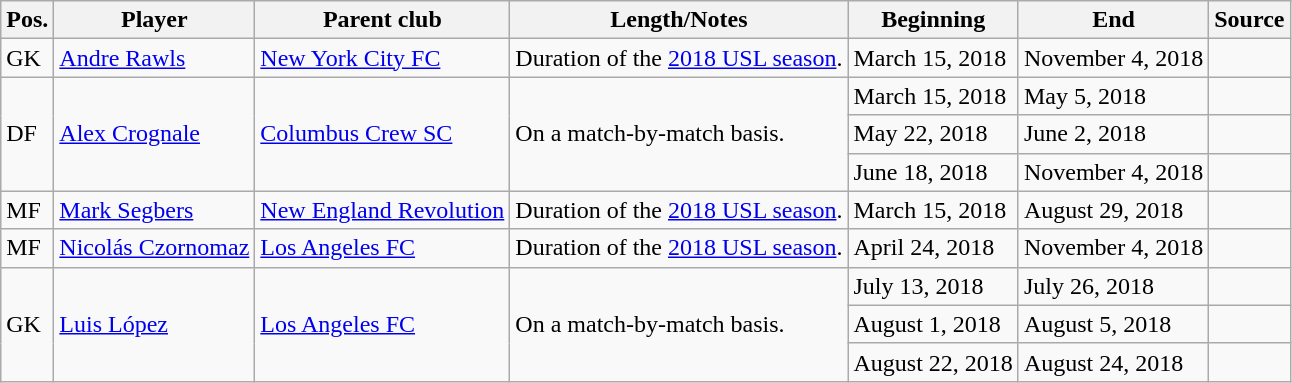<table class="wikitable sortable" style="text-align: left">
<tr>
<th><strong>Pos.</strong></th>
<th><strong>Player</strong></th>
<th><strong>Parent club</strong></th>
<th><strong>Length/Notes</strong></th>
<th><strong>Beginning</strong></th>
<th><strong>End</strong></th>
<th><strong>Source</strong></th>
</tr>
<tr>
<td>GK</td>
<td> <a href='#'>Andre Rawls</a></td>
<td> <a href='#'>New York City FC</a></td>
<td>Duration of the <a href='#'>2018 USL season</a>.</td>
<td>March 15, 2018</td>
<td>November 4, 2018</td>
<td align=center></td>
</tr>
<tr>
<td rowspan=3>DF</td>
<td rowspan=3> <a href='#'>Alex Crognale</a></td>
<td rowspan=3> <a href='#'>Columbus Crew SC</a></td>
<td rowspan=3>On a match-by-match basis.</td>
<td>March 15, 2018</td>
<td>May 5, 2018</td>
<td align=center></td>
</tr>
<tr>
<td>May 22, 2018</td>
<td>June 2, 2018</td>
<td align=center></td>
</tr>
<tr>
<td>June 18, 2018</td>
<td>November 4, 2018</td>
<td align=center></td>
</tr>
<tr>
<td>MF</td>
<td> <a href='#'>Mark Segbers</a></td>
<td> <a href='#'>New England Revolution</a></td>
<td>Duration of the <a href='#'>2018 USL season</a>.</td>
<td>March 15, 2018</td>
<td>August 29, 2018</td>
<td align=center></td>
</tr>
<tr>
<td>MF</td>
<td> <a href='#'>Nicolás Czornomaz</a></td>
<td> <a href='#'>Los Angeles FC</a></td>
<td>Duration of the <a href='#'>2018 USL season</a>.</td>
<td>April 24, 2018</td>
<td>November 4, 2018</td>
<td align=center></td>
</tr>
<tr>
<td rowspan=3>GK</td>
<td rowspan=3> <a href='#'>Luis López</a></td>
<td rowspan=3> <a href='#'>Los Angeles FC</a></td>
<td rowspan=3>On a match-by-match basis.</td>
<td>July 13, 2018</td>
<td>July 26, 2018</td>
<td align=center></td>
</tr>
<tr>
<td>August 1, 2018</td>
<td>August 5, 2018</td>
<td align=center></td>
</tr>
<tr>
<td>August 22, 2018</td>
<td>August 24, 2018</td>
<td align=center></td>
</tr>
</table>
